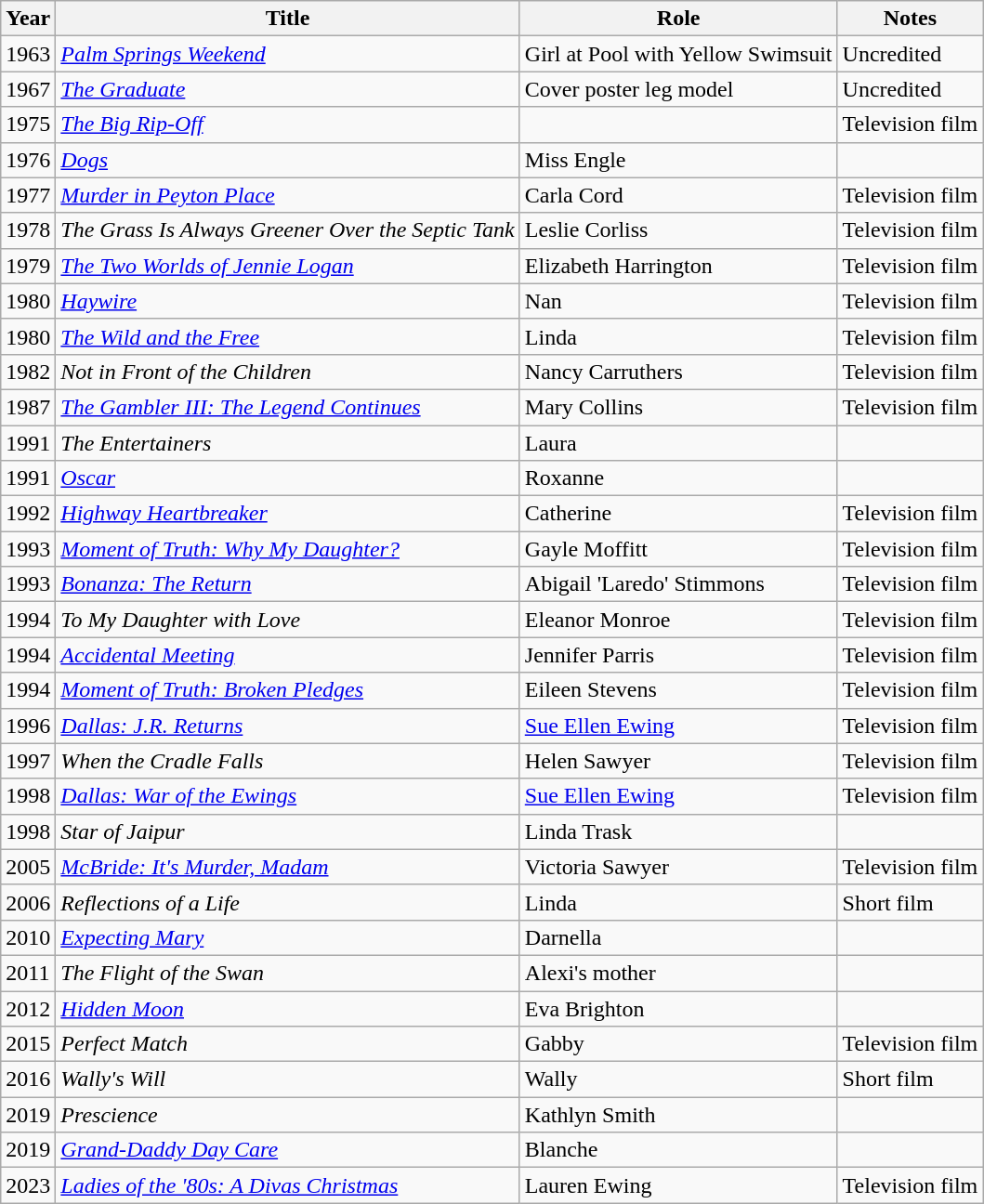<table class="wikitable sortable">
<tr>
<th>Year</th>
<th>Title</th>
<th>Role</th>
<th class="unsortable">Notes</th>
</tr>
<tr>
<td>1963</td>
<td><em><a href='#'>Palm Springs Weekend</a></em></td>
<td>Girl at Pool with Yellow Swimsuit</td>
<td>Uncredited</td>
</tr>
<tr>
<td>1967</td>
<td><em><a href='#'>The Graduate</a></em></td>
<td>Cover poster leg model</td>
<td>Uncredited</td>
</tr>
<tr>
<td>1975</td>
<td><em><a href='#'>The Big Rip-Off</a></em></td>
<td></td>
<td>Television film</td>
</tr>
<tr>
<td>1976</td>
<td><em><a href='#'>Dogs</a></em></td>
<td>Miss Engle</td>
<td></td>
</tr>
<tr>
<td>1977</td>
<td><em><a href='#'>Murder in Peyton Place</a></em></td>
<td>Carla Cord</td>
<td>Television film</td>
</tr>
<tr>
<td>1978</td>
<td><em>The Grass Is Always Greener Over the Septic Tank</em></td>
<td>Leslie Corliss</td>
<td>Television film</td>
</tr>
<tr>
<td>1979</td>
<td><em><a href='#'>The Two Worlds of Jennie Logan</a></em></td>
<td>Elizabeth Harrington</td>
<td>Television film</td>
</tr>
<tr>
<td>1980</td>
<td><em><a href='#'>Haywire</a></em></td>
<td>Nan</td>
<td>Television film</td>
</tr>
<tr>
<td>1980</td>
<td><em><a href='#'>The Wild and the Free</a></em></td>
<td>Linda</td>
<td>Television film</td>
</tr>
<tr>
<td>1982</td>
<td><em>Not in Front of the Children</em></td>
<td>Nancy Carruthers</td>
<td>Television film</td>
</tr>
<tr>
<td>1987</td>
<td><em><a href='#'>The Gambler III: The Legend Continues</a></em></td>
<td>Mary Collins</td>
<td>Television film</td>
</tr>
<tr>
<td>1991</td>
<td><em>The Entertainers</em></td>
<td>Laura</td>
<td></td>
</tr>
<tr>
<td>1991</td>
<td><em><a href='#'>Oscar</a></em></td>
<td>Roxanne</td>
<td></td>
</tr>
<tr>
<td>1992</td>
<td><em><a href='#'>Highway Heartbreaker</a></em></td>
<td>Catherine</td>
<td>Television film</td>
</tr>
<tr>
<td>1993</td>
<td><em><a href='#'>Moment of Truth: Why My Daughter?</a></em></td>
<td>Gayle Moffitt</td>
<td>Television film</td>
</tr>
<tr>
<td>1993</td>
<td><em><a href='#'>Bonanza: The Return</a></em></td>
<td>Abigail 'Laredo' Stimmons</td>
<td>Television film</td>
</tr>
<tr>
<td>1994</td>
<td><em>To My Daughter with Love</em></td>
<td>Eleanor Monroe</td>
<td>Television film</td>
</tr>
<tr>
<td>1994</td>
<td><em><a href='#'>Accidental Meeting</a></em></td>
<td>Jennifer Parris</td>
<td>Television film</td>
</tr>
<tr>
<td>1994</td>
<td><em><a href='#'>Moment of Truth: Broken Pledges</a></em></td>
<td>Eileen Stevens</td>
<td>Television film</td>
</tr>
<tr>
<td>1996</td>
<td><em><a href='#'>Dallas: J.R. Returns</a></em></td>
<td><a href='#'>Sue Ellen Ewing</a></td>
<td>Television film</td>
</tr>
<tr>
<td>1997</td>
<td><em>When the Cradle Falls</em></td>
<td>Helen Sawyer</td>
<td>Television film</td>
</tr>
<tr>
<td>1998</td>
<td><em><a href='#'>Dallas: War of the Ewings</a></em></td>
<td><a href='#'>Sue Ellen Ewing</a></td>
<td>Television film</td>
</tr>
<tr>
<td>1998</td>
<td><em>Star of Jaipur</em></td>
<td>Linda Trask</td>
<td></td>
</tr>
<tr>
<td>2005</td>
<td><em><a href='#'>McBride: It's Murder, Madam</a></em></td>
<td>Victoria Sawyer</td>
<td>Television film</td>
</tr>
<tr>
<td>2006</td>
<td><em>Reflections of a Life</em></td>
<td>Linda</td>
<td>Short film</td>
</tr>
<tr>
<td>2010</td>
<td><em><a href='#'>Expecting Mary</a></em></td>
<td>Darnella</td>
<td></td>
</tr>
<tr>
<td>2011</td>
<td><em>The Flight of the Swan</em></td>
<td>Alexi's mother</td>
<td></td>
</tr>
<tr>
<td>2012</td>
<td><em><a href='#'>Hidden Moon</a></em></td>
<td>Eva Brighton</td>
<td></td>
</tr>
<tr>
<td>2015</td>
<td><em>Perfect Match</em></td>
<td>Gabby</td>
<td>Television film</td>
</tr>
<tr>
<td>2016</td>
<td><em>Wally's Will</em></td>
<td>Wally</td>
<td>Short film</td>
</tr>
<tr>
<td>2019</td>
<td><em>Prescience</em></td>
<td>Kathlyn Smith</td>
<td></td>
</tr>
<tr>
<td>2019</td>
<td><em><a href='#'>Grand-Daddy Day Care</a></em></td>
<td>Blanche</td>
<td></td>
</tr>
<tr>
<td>2023</td>
<td><em><a href='#'>Ladies of the '80s: A Divas Christmas</a></em></td>
<td>Lauren Ewing</td>
<td>Television film</td>
</tr>
</table>
